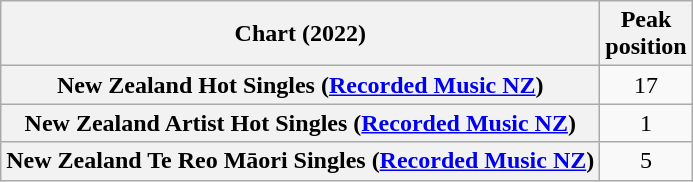<table class="wikitable plainrowheaders" style="text-align:center">
<tr>
<th scope="col">Chart (2022)</th>
<th scope="col">Peak<br>position</th>
</tr>
<tr>
<th scope="row">New Zealand Hot Singles (<a href='#'>Recorded Music NZ</a>)</th>
<td>17</td>
</tr>
<tr>
<th scope="row">New Zealand Artist Hot Singles (<a href='#'>Recorded Music NZ</a>)</th>
<td>1</td>
</tr>
<tr>
<th scope="row">New Zealand Te Reo Māori Singles (<a href='#'>Recorded Music NZ</a>)</th>
<td>5</td>
</tr>
</table>
